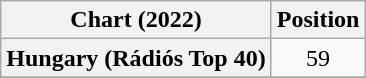<table class="wikitable sortable plainrowheaders" style="text-align:center">
<tr>
<th scope="col">Chart (2022)</th>
<th scope="col">Position</th>
</tr>
<tr>
<th scope="row">Hungary (Rádiós Top 40)</th>
<td>59</td>
</tr>
<tr>
</tr>
</table>
